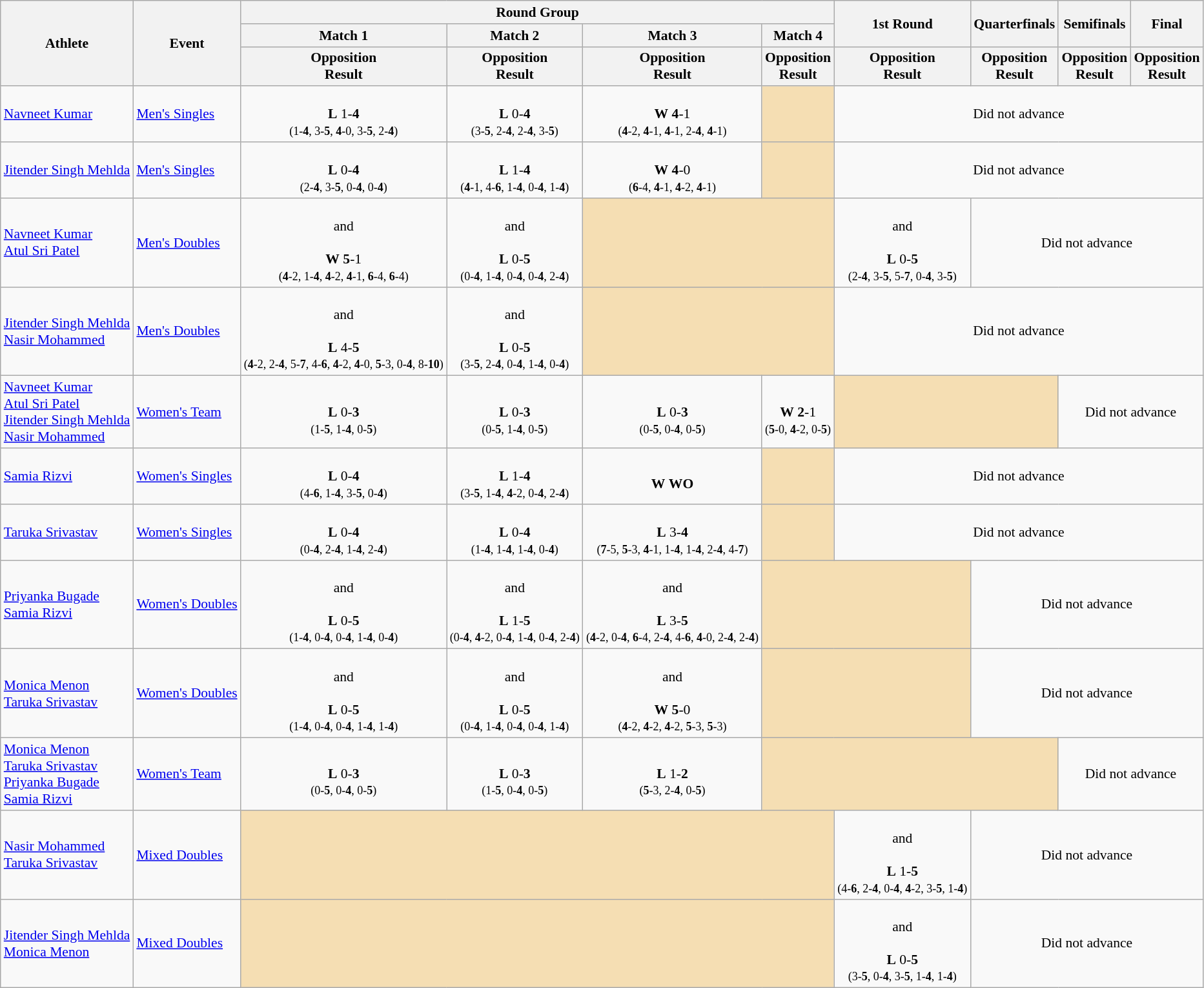<table class="wikitable" border="1" style="font-size:90%">
<tr>
<th rowspan=3>Athlete</th>
<th rowspan=3>Event</th>
<th colspan=4>Round Group</th>
<th rowspan=2>1st Round</th>
<th rowspan=2>Quarterfinals</th>
<th rowspan=2>Semifinals</th>
<th rowspan=2>Final</th>
</tr>
<tr>
<th>Match 1</th>
<th>Match 2</th>
<th>Match 3</th>
<th>Match 4</th>
</tr>
<tr>
<th>Opposition<br>Result</th>
<th>Opposition<br>Result</th>
<th>Opposition<br>Result</th>
<th>Opposition<br>Result</th>
<th>Opposition<br>Result</th>
<th>Opposition<br>Result</th>
<th>Opposition<br>Result</th>
<th>Opposition<br>Result</th>
</tr>
<tr>
<td><a href='#'>Navneet Kumar</a></td>
<td><a href='#'>Men's Singles</a></td>
<td align=center><br><strong>L</strong> 1-<strong>4</strong><br><small>(1-<strong>4</strong>, 3-<strong>5</strong>, <strong>4</strong>-0, 3-<strong>5</strong>, 2-<strong>4</strong>)</small></td>
<td align=center><br><strong>L</strong> 0-<strong>4</strong><br><small>(3-<strong>5</strong>, 2-<strong>4</strong>, 2-<strong>4</strong>, 3-<strong>5</strong>)</small></td>
<td align=center><br><strong>W</strong> <strong>4</strong>-1<br><small>(<strong>4</strong>-2, <strong>4</strong>-1, <strong>4</strong>-1, 2-<strong>4</strong>, <strong>4</strong>-1)</small></td>
<td align=center bgcolor=wheat></td>
<td align=center colspan="7">Did not advance</td>
</tr>
<tr>
<td><a href='#'>Jitender Singh Mehlda</a></td>
<td><a href='#'>Men's Singles</a></td>
<td align=center><br><strong>L</strong> 0-<strong>4</strong><br><small>(2-<strong>4</strong>, 3-<strong>5</strong>, 0-<strong>4</strong>, 0-<strong>4</strong>)</small></td>
<td align=center><br><strong>L</strong> 1-<strong>4</strong><br><small>(<strong>4</strong>-1, 4-<strong>6</strong>, 1-<strong>4</strong>, 0-<strong>4</strong>, 1-<strong>4</strong>)</small></td>
<td align=center><br><strong>W</strong> <strong>4</strong>-0<br><small>(<strong>6</strong>-4, <strong>4</strong>-1, <strong>4</strong>-2, <strong>4</strong>-1)</small></td>
<td align=center bgcolor=wheat></td>
<td align=center colspan="7">Did not advance</td>
</tr>
<tr>
<td><a href='#'>Navneet Kumar</a><br><a href='#'>Atul Sri Patel</a></td>
<td><a href='#'>Men's Doubles</a></td>
<td align=center><br>and<br><br><strong>W</strong> <strong>5</strong>-1<br><small>(<strong>4</strong>-2, 1-<strong>4</strong>, <strong>4</strong>-2, <strong>4</strong>-1, <strong>6</strong>-4, <strong>6</strong>-4)</small></td>
<td align=center><br>and<br><br><strong>L</strong> 0-<strong>5</strong><br><small>(0-<strong>4</strong>, 1-<strong>4</strong>, 0-<strong>4</strong>, 0-<strong>4</strong>, 2-<strong>4</strong>)</small></td>
<td align=center bgcolor=wheat colspan=2></td>
<td align=center><br>and<br><br><strong>L</strong> 0-<strong>5</strong><br><small>(2-<strong>4</strong>, 3-<strong>5</strong>, 5-<strong>7</strong>, 0-<strong>4</strong>, 3-<strong>5</strong>)</small></td>
<td align=center colspan="7">Did not advance</td>
</tr>
<tr>
<td><a href='#'>Jitender Singh Mehlda</a><br><a href='#'>Nasir Mohammed</a></td>
<td><a href='#'>Men's Doubles</a></td>
<td align=center><br>and<br><br><strong>L</strong> 4-<strong>5</strong><br><small>(<strong>4</strong>-2, 2-<strong>4</strong>, 5-<strong>7</strong>, 4-<strong>6</strong>, <strong>4</strong>-2, <strong>4</strong>-0, <strong>5</strong>-3, 0-<strong>4</strong>, 8-<strong>10</strong>)</small></td>
<td align=center><br>and<br><br><strong>L</strong> 0-<strong>5</strong><br><small>(3-<strong>5</strong>, 2-<strong>4</strong>, 0-<strong>4</strong>, 1-<strong>4</strong>, 0-<strong>4</strong>)</small></td>
<td align=center bgcolor=wheat colspan=2></td>
<td align=center colspan="7">Did not advance</td>
</tr>
<tr>
<td><a href='#'>Navneet Kumar</a><br><a href='#'>Atul Sri Patel</a><br><a href='#'>Jitender Singh Mehlda</a><br><a href='#'>Nasir Mohammed</a></td>
<td><a href='#'>Women's Team</a></td>
<td align=center><br><strong>L</strong> 0-<strong>3</strong><br><small>(1-<strong>5</strong>, 1-<strong>4</strong>, 0-<strong>5</strong>)</small></td>
<td align=center><br><strong>L</strong> 0-<strong>3</strong><br><small>(0-<strong>5</strong>, 1-<strong>4</strong>, 0-<strong>5</strong>)</small></td>
<td align=center><br><strong>L</strong> 0-<strong>3</strong><br><small>(0-<strong>5</strong>, 0-<strong>4</strong>, 0-<strong>5</strong>)</small></td>
<td align=center><br><strong>W</strong> <strong>2</strong>-1<br><small>(<strong>5</strong>-0, <strong>4</strong>-2, 0-<strong>5</strong>)</small></td>
<td align=center bgcolor=wheat colspan=2></td>
<td align=center colspan="7">Did not advance</td>
</tr>
<tr>
<td><a href='#'>Samia Rizvi</a></td>
<td><a href='#'>Women's Singles</a></td>
<td align=center><br><strong>L</strong> 0-<strong>4</strong><br><small>(4-<strong>6</strong>, 1-<strong>4</strong>, 3-<strong>5</strong>, 0-<strong>4</strong>)</small></td>
<td align=center><br><strong>L</strong> 1-<strong>4</strong><br><small>(3-<strong>5</strong>, 1-<strong>4</strong>, <strong>4</strong>-2, 0-<strong>4</strong>, 2-<strong>4</strong>)</small></td>
<td align=center><br><strong>W</strong> <strong>WO</strong></td>
<td align=center bgcolor=wheat></td>
<td align=center colspan="7">Did not advance</td>
</tr>
<tr>
<td><a href='#'>Taruka Srivastav</a></td>
<td><a href='#'>Women's Singles</a></td>
<td align=center><br><strong>L</strong> 0-<strong>4</strong><br><small>(0-<strong>4</strong>, 2-<strong>4</strong>, 1-<strong>4</strong>, 2-<strong>4</strong>)</small></td>
<td align=center><br><strong>L</strong> 0-<strong>4</strong><br><small>(1-<strong>4</strong>, 1-<strong>4</strong>, 1-<strong>4</strong>, 0-<strong>4</strong>)</small></td>
<td align=center><br><strong>L</strong> 3-<strong>4</strong><br><small>(<strong>7</strong>-5, <strong>5</strong>-3, <strong>4</strong>-1, 1-<strong>4</strong>, 1-<strong>4</strong>, 2-<strong>4</strong>, 4-<strong>7</strong>)</small></td>
<td align=center bgcolor=wheat></td>
<td align=center colspan="7">Did not advance</td>
</tr>
<tr>
<td><a href='#'>Priyanka Bugade</a><br><a href='#'>Samia Rizvi</a></td>
<td><a href='#'>Women's Doubles</a></td>
<td align=center><br>and<br><br><strong>L</strong> 0-<strong>5</strong><br><small>(1-<strong>4</strong>, 0-<strong>4</strong>, 0-<strong>4</strong>, 1-<strong>4</strong>, 0-<strong>4</strong>)</small></td>
<td align=center><br>and<br><br><strong>L</strong> 1-<strong>5</strong><br><small>(0-<strong>4</strong>, <strong>4</strong>-2, 0-<strong>4</strong>, 1-<strong>4</strong>, 0-<strong>4</strong>, 2-<strong>4</strong>)</small></td>
<td align=center><br>and<br><br><strong>L</strong> 3-<strong>5</strong><br><small>(<strong>4</strong>-2, 0-<strong>4</strong>, <strong>6</strong>-4, 2-<strong>4</strong>, 4-<strong>6</strong>, <strong>4</strong>-0, 2-<strong>4</strong>, 2-<strong>4</strong>)</small></td>
<td align=center bgcolor=wheat colspan=2></td>
<td align=center colspan="7">Did not advance</td>
</tr>
<tr>
<td><a href='#'>Monica Menon</a><br><a href='#'>Taruka Srivastav</a></td>
<td><a href='#'>Women's Doubles</a></td>
<td align=center><br>and<br><br><strong>L</strong> 0-<strong>5</strong><br><small>(1-<strong>4</strong>, 0-<strong>4</strong>, 0-<strong>4</strong>, 1-<strong>4</strong>, 1-<strong>4</strong>)</small></td>
<td align=center><br>and<br><br><strong>L</strong> 0-<strong>5</strong><br><small>(0-<strong>4</strong>, 1-<strong>4</strong>, 0-<strong>4</strong>, 0-<strong>4</strong>, 1-<strong>4</strong>)</small></td>
<td align=center><br>and<br><br><strong>W</strong> <strong>5</strong>-0<br><small>(<strong>4</strong>-2, <strong>4</strong>-2, <strong>4</strong>-2, <strong>5</strong>-3, <strong>5</strong>-3)</small></td>
<td align=center bgcolor=wheat colspan=2></td>
<td align=center colspan="7">Did not advance</td>
</tr>
<tr>
<td><a href='#'>Monica Menon</a><br><a href='#'>Taruka Srivastav</a><br><a href='#'>Priyanka Bugade</a><br><a href='#'>Samia Rizvi</a></td>
<td><a href='#'>Women's Team</a></td>
<td align=center><br><strong>L</strong> 0-<strong>3</strong><br><small>(0-<strong>5</strong>, 0-<strong>4</strong>, 0-<strong>5</strong>)</small></td>
<td align=center><br><strong>L</strong> 0-<strong>3</strong><br><small>(1-<strong>5</strong>, 0-<strong>4</strong>, 0-<strong>5</strong>)</small></td>
<td align=center><br><strong>L</strong> 1-<strong>2</strong><br><small>(<strong>5</strong>-3, 2-<strong>4</strong>, 0-<strong>5</strong>)</small></td>
<td align=center bgcolor=wheat colspan=3></td>
<td align=center colspan="7">Did not advance</td>
</tr>
<tr>
<td><a href='#'>Nasir Mohammed</a><br><a href='#'>Taruka Srivastav</a></td>
<td><a href='#'>Mixed Doubles</a></td>
<td align=center bgcolor=wheat colspan=4></td>
<td align=center><br>and<br><br><strong>L</strong> 1-<strong>5</strong><br><small>(4-<strong>6</strong>, 2-<strong>4</strong>, 0-<strong>4</strong>, <strong>4</strong>-2, 3-<strong>5</strong>, 1-<strong>4</strong>)</small></td>
<td align=center colspan="7">Did not advance</td>
</tr>
<tr>
<td><a href='#'>Jitender Singh Mehlda</a><br><a href='#'>Monica Menon</a></td>
<td><a href='#'>Mixed Doubles</a></td>
<td align=center bgcolor=wheat colspan=4></td>
<td align=center><br>and<br><br><strong>L</strong> 0-<strong>5</strong><br><small>(3-<strong>5</strong>, 0-<strong>4</strong>, 3-<strong>5</strong>, 1-<strong>4</strong>, 1-<strong>4</strong>)</small></td>
<td align=center colspan="7">Did not advance</td>
</tr>
</table>
